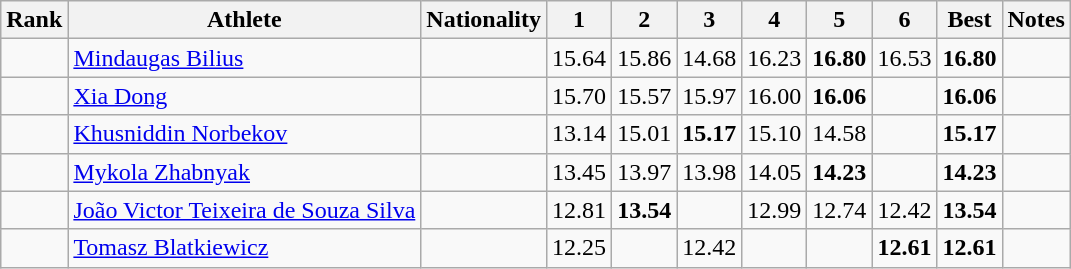<table class="wikitable sortable" style="text-align:center">
<tr>
<th>Rank</th>
<th>Athlete</th>
<th>Nationality</th>
<th width="25">1</th>
<th width="25">2</th>
<th width="25">3</th>
<th width="25">4</th>
<th width="25">5</th>
<th width="25">6</th>
<th>Best</th>
<th>Notes</th>
</tr>
<tr>
<td></td>
<td align=left><a href='#'>Mindaugas Bilius</a></td>
<td align=left></td>
<td>15.64</td>
<td>15.86</td>
<td>14.68</td>
<td>16.23</td>
<td><strong>16.80</strong></td>
<td>16.53</td>
<td><strong>16.80</strong></td>
<td></td>
</tr>
<tr>
<td></td>
<td align=left><a href='#'>Xia Dong</a></td>
<td align=left></td>
<td>15.70</td>
<td>15.57</td>
<td>15.97</td>
<td>16.00</td>
<td><strong>16.06</strong></td>
<td></td>
<td><strong>16.06</strong></td>
<td></td>
</tr>
<tr>
<td></td>
<td align=left><a href='#'>Khusniddin Norbekov</a></td>
<td align=left></td>
<td>13.14</td>
<td>15.01</td>
<td><strong>15.17</strong></td>
<td>15.10</td>
<td>14.58</td>
<td></td>
<td><strong>15.17</strong></td>
<td></td>
</tr>
<tr>
<td></td>
<td align=left><a href='#'>Mykola Zhabnyak</a></td>
<td align=left></td>
<td>13.45</td>
<td>13.97</td>
<td>13.98</td>
<td>14.05</td>
<td><strong>14.23</strong></td>
<td></td>
<td><strong>14.23</strong></td>
<td></td>
</tr>
<tr>
<td></td>
<td align=left><a href='#'>João Victor Teixeira de Souza Silva</a></td>
<td align=left></td>
<td>12.81</td>
<td><strong>13.54</strong></td>
<td></td>
<td>12.99</td>
<td>12.74</td>
<td>12.42</td>
<td><strong>13.54</strong></td>
<td></td>
</tr>
<tr>
<td></td>
<td align=left><a href='#'>Tomasz Blatkiewicz</a></td>
<td align=left></td>
<td>12.25</td>
<td></td>
<td>12.42</td>
<td></td>
<td></td>
<td><strong>12.61</strong></td>
<td><strong>12.61</strong></td>
<td></td>
</tr>
</table>
